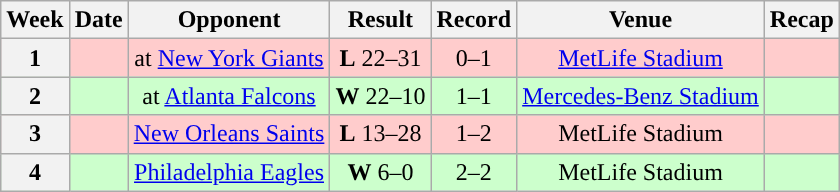<table class="wikitable" style="text-align:center">
<tr>
<th>Week</th>
<th>Date</th>
<th>Opponent</th>
<th>Result</th>
<th>Record</th>
<th>Venue</th>
<th>Recap</th>
</tr>
<tr style="background:#fcc">
<th>1</th>
<td></td>
<td>at <a href='#'>New York Giants</a></td>
<td><strong>L</strong> 22–31</td>
<td>0–1</td>
<td><a href='#'>MetLife Stadium</a></td>
<td></td>
</tr>
<tr style="background:#cfc">
<th>2</th>
<td></td>
<td>at <a href='#'>Atlanta Falcons</a></td>
<td><strong>W</strong> 22–10</td>
<td>1–1</td>
<td><a href='#'>Mercedes-Benz Stadium</a></td>
<td></td>
</tr>
<tr style="background:#fcc">
<th>3</th>
<td></td>
<td><a href='#'>New Orleans Saints</a></td>
<td><strong>L</strong> 13–28</td>
<td>1–2</td>
<td>MetLife Stadium</td>
<td></td>
</tr>
<tr style="background:#cfc">
<th>4</th>
<td></td>
<td><a href='#'>Philadelphia Eagles</a></td>
<td><strong>W</strong> 6–0</td>
<td>2–2</td>
<td>MetLife Stadium</td>
<td></td>
</tr>
</table>
